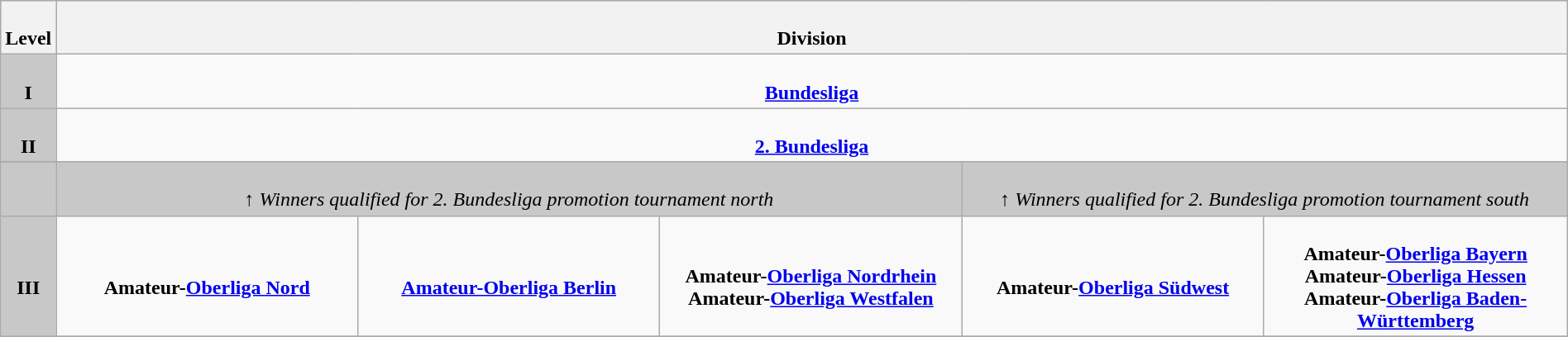<table class="wikitable" style="text-align:center" height="30" width="100%">
<tr style="background:#c8c8c8">
<th colspan="1" height="30"><br>Level</th>
<th colspan="5"><br>Division</th>
</tr>
<tr>
<td colspan="1" style="background:#c8c8c8"><br><strong>I</strong></td>
<td colspan="5"><br><strong><a href='#'>Bundesliga</a></strong></td>
</tr>
<tr>
<td colspan="1" style="background:#c8c8c8"><br><strong>II</strong></td>
<td colspan="5"><br><strong><a href='#'>2. Bundesliga</a></strong></td>
</tr>
<tr>
</tr>
<tr style="background:#c8c8c8">
<td colspan="1"></td>
<td colspan="3"><br><em> ↑ Winners qualified for 2. Bundesliga promotion tournament north </em></td>
<td colspan="2"><br><em> ↑ Winners qualified for 2. Bundesliga promotion tournament south</em></td>
</tr>
<tr>
<td colspan="1" style="background:#c8c8c8"><br><strong>III</strong></td>
<td colspan="1" width="20%"><br><strong>Amateur-<a href='#'>Oberliga Nord</a></strong></td>
<td colspan="1" width="20%"><br><strong><a href='#'>Amateur-Oberliga Berlin</a></strong></td>
<td colspan="1" width="20%"><br><strong>Amateur-<a href='#'>Oberliga Nordrhein</a></strong><br>
<strong>Amateur-<a href='#'>Oberliga Westfalen</a></strong></td>
<td colspan="1" width="20%"><br><strong>Amateur-<a href='#'>Oberliga Südwest</a></strong></td>
<td colspan="1" width="20%"><br><strong>Amateur-<a href='#'>Oberliga Bayern</a></strong><br>
<strong>Amateur-<a href='#'>Oberliga Hessen</a></strong><br>
<strong>Amateur-<a href='#'>Oberliga Baden-Württemberg</a></strong></td>
</tr>
<tr>
</tr>
</table>
